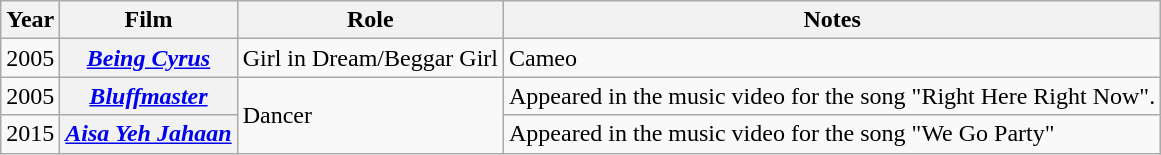<table class="wikitable sortable plainrowheaders">
<tr>
<th scope="col">Year</th>
<th scope="col">Film</th>
<th scope="col">Role</th>
<th scope="col">Notes</th>
</tr>
<tr>
<td>2005</td>
<th scope="row"><em><a href='#'>Being Cyrus</a></em></th>
<td>Girl in Dream/Beggar Girl</td>
<td>Cameo</td>
</tr>
<tr>
<td>2005</td>
<th scope="row"><em><a href='#'>Bluffmaster</a></em></th>
<td rowspan="2">Dancer</td>
<td>Appeared in the music video for the song "Right Here Right Now".</td>
</tr>
<tr>
<td>2015</td>
<th scope="row"><em><a href='#'>Aisa Yeh Jahaan</a></em></th>
<td>Appeared in the music video for the song "We Go Party"</td>
</tr>
</table>
